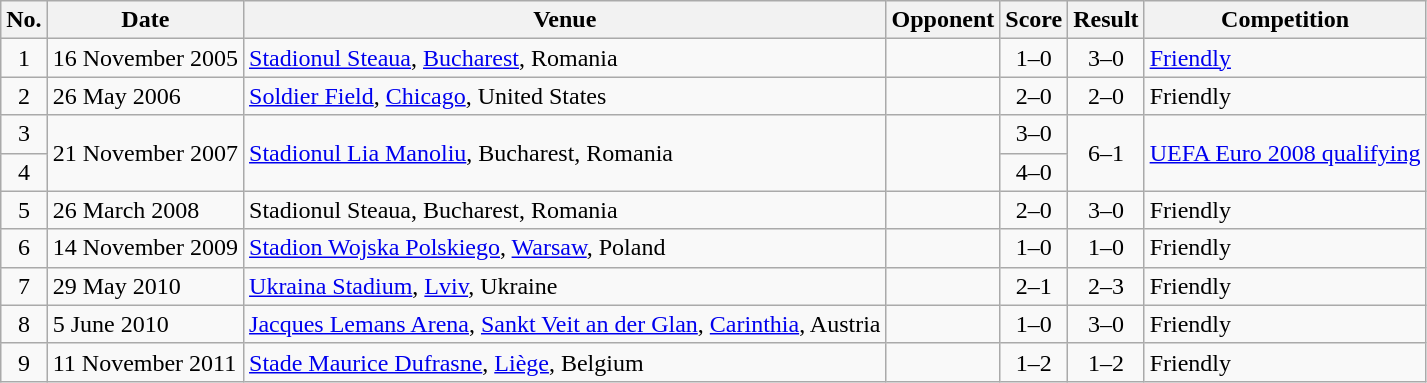<table class="wikitable sortable">
<tr>
<th scope="col">No.</th>
<th scope="col">Date</th>
<th scope="col">Venue</th>
<th scope="col">Opponent</th>
<th scope="col">Score</th>
<th scope="col">Result</th>
<th scope="col">Competition</th>
</tr>
<tr>
<td style="text-align:center">1</td>
<td>16 November 2005</td>
<td><a href='#'>Stadionul Steaua</a>, <a href='#'>Bucharest</a>, Romania</td>
<td></td>
<td style="text-align:center">1–0</td>
<td style="text-align:center">3–0</td>
<td><a href='#'>Friendly</a></td>
</tr>
<tr>
<td style="text-align:center">2</td>
<td>26 May 2006</td>
<td><a href='#'>Soldier Field</a>, <a href='#'>Chicago</a>, United States</td>
<td></td>
<td style="text-align:center">2–0</td>
<td style="text-align:center">2–0</td>
<td>Friendly</td>
</tr>
<tr>
<td style="text-align:center">3</td>
<td rowspan="2">21 November 2007</td>
<td rowspan="2"><a href='#'>Stadionul Lia Manoliu</a>, Bucharest, Romania</td>
<td rowspan="2"></td>
<td style="text-align:center">3–0</td>
<td rowspan="2" style="text-align:center">6–1</td>
<td rowspan="2"><a href='#'>UEFA Euro 2008 qualifying</a></td>
</tr>
<tr>
<td style="text-align:center">4</td>
<td style="text-align:center">4–0</td>
</tr>
<tr>
<td style="text-align:center">5</td>
<td>26 March 2008</td>
<td>Stadionul Steaua, Bucharest, Romania</td>
<td></td>
<td style="text-align:center">2–0</td>
<td style="text-align:center">3–0</td>
<td>Friendly</td>
</tr>
<tr>
<td style="text-align:center">6</td>
<td>14 November 2009</td>
<td><a href='#'>Stadion Wojska Polskiego</a>, <a href='#'>Warsaw</a>, Poland</td>
<td></td>
<td style="text-align:center">1–0</td>
<td style="text-align:center">1–0</td>
<td>Friendly</td>
</tr>
<tr>
<td style="text-align:center">7</td>
<td>29 May 2010</td>
<td><a href='#'>Ukraina Stadium</a>, <a href='#'>Lviv</a>, Ukraine</td>
<td></td>
<td style="text-align:center">2–1</td>
<td style="text-align:center">2–3</td>
<td>Friendly</td>
</tr>
<tr>
<td style="text-align:center">8</td>
<td>5 June 2010</td>
<td><a href='#'>Jacques Lemans Arena</a>, <a href='#'>Sankt Veit an der Glan</a>, <a href='#'>Carinthia</a>, Austria</td>
<td></td>
<td style="text-align:center">1–0</td>
<td style="text-align:center">3–0</td>
<td>Friendly</td>
</tr>
<tr>
<td style="text-align:center">9</td>
<td>11 November 2011</td>
<td><a href='#'>Stade Maurice Dufrasne</a>, <a href='#'>Liège</a>, Belgium</td>
<td></td>
<td style="text-align:center">1–2</td>
<td style="text-align:center">1–2</td>
<td>Friendly</td>
</tr>
</table>
